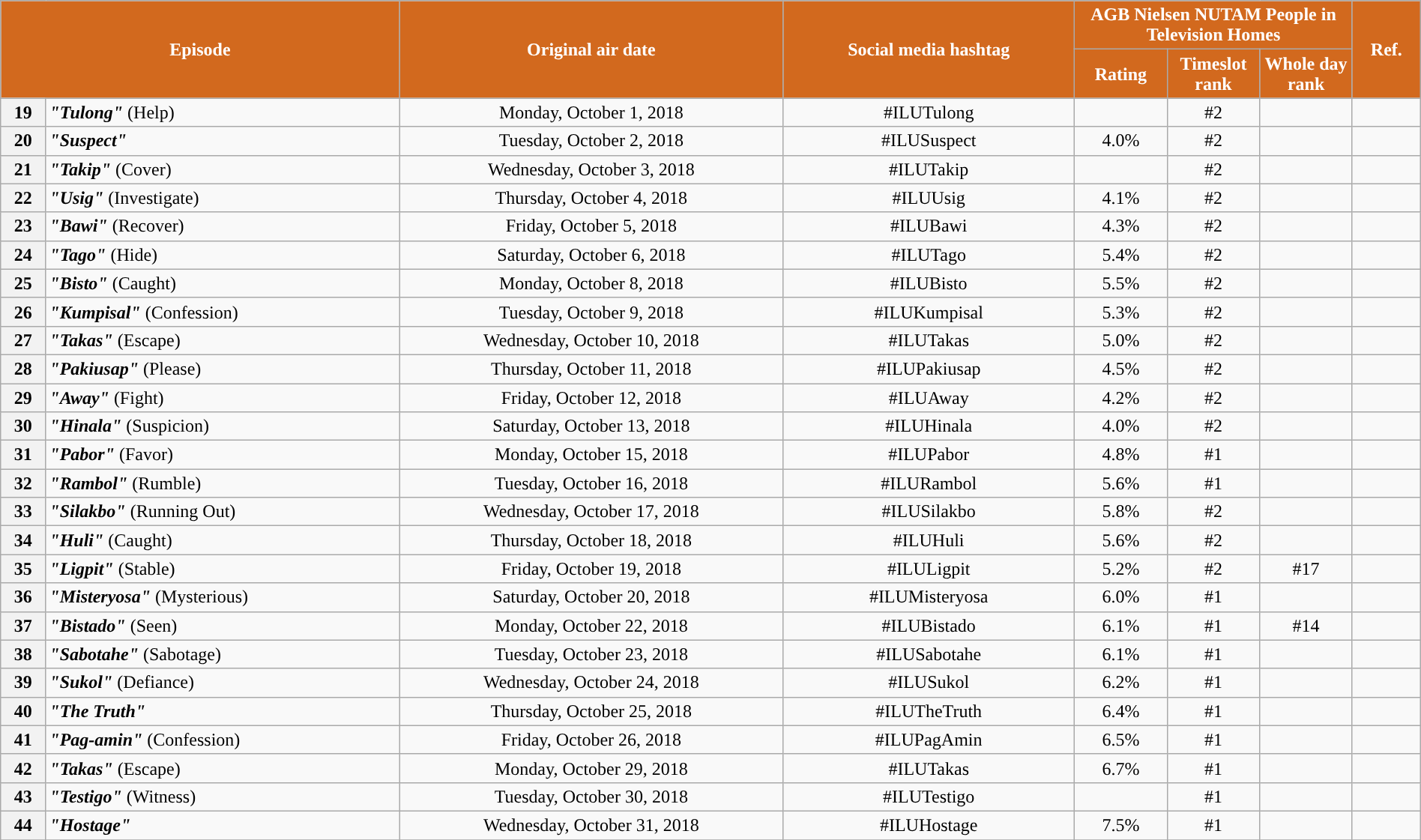<table class="wikitable" style="text-align:center; font-size:100%; line-height:18px;" width="100%">
<tr>
<th style="background-color:#D2691E; color:#ffffff;" colspan="2" rowspan="2">Episode</th>
<th style="background-color:#D2691E; color:white" rowspan="2">Original air date</th>
<th style="background-color:#D2691E; color:white" rowspan="2">Social media hashtag</th>
<th style="background-color:#D2691E; color:#ffffff;" colspan="3">AGB Nielsen NUTAM People in Television Homes</th>
<th style="background-color:#D2691E;  color:#ffffff;" rowspan="2">Ref.</th>
</tr>
<tr>
<th style="background-color:#D2691E; width:75px; color:#ffffff;">Rating</th>
<th style="background-color:#D2691E;  width:75px; color:#ffffff;">Timeslot<br>rank</th>
<th style="background-color:#D2691E; width:75px; color:#ffffff;">Whole day<br>rank</th>
</tr>
<tr>
<th>19</th>
<td style="text-align: left;"><strong><em>"Tulong"</em></strong> (Help)</td>
<td>Monday, October 1, 2018</td>
<td>#ILUTulong</td>
<td></td>
<td>#2</td>
<td></td>
<td></td>
</tr>
<tr>
<th>20</th>
<td style="text-align: left;"><strong><em>"Suspect"</em></strong></td>
<td>Tuesday, October 2, 2018</td>
<td>#ILUSuspect</td>
<td>4.0%</td>
<td>#2</td>
<td></td>
<td></td>
</tr>
<tr>
<th>21</th>
<td style="text-align: left;"><strong><em>"Takip"</em></strong> (Cover)</td>
<td>Wednesday, October 3, 2018</td>
<td>#ILUTakip</td>
<td></td>
<td>#2</td>
<td></td>
<td></td>
</tr>
<tr>
<th>22</th>
<td style="text-align: left;"><strong><em>"Usig"</em></strong> (Investigate)</td>
<td>Thursday, October 4, 2018</td>
<td>#ILUUsig</td>
<td>4.1%</td>
<td>#2</td>
<td></td>
<td></td>
</tr>
<tr>
<th>23</th>
<td style="text-align: left;"><strong><em>"Bawi"</em></strong> (Recover)</td>
<td>Friday, October 5, 2018</td>
<td>#ILUBawi</td>
<td>4.3%</td>
<td>#2</td>
<td></td>
<td></td>
</tr>
<tr>
<th>24</th>
<td style="text-align: left;"><strong><em>"Tago"</em></strong> (Hide)</td>
<td>Saturday, October 6, 2018</td>
<td>#ILUTago</td>
<td>5.4%</td>
<td>#2</td>
<td></td>
<td></td>
</tr>
<tr>
<th>25</th>
<td style="text-align: left;"><strong><em>"Bisto"</em></strong> (Caught)</td>
<td>Monday, October 8, 2018</td>
<td>#ILUBisto</td>
<td>5.5%</td>
<td>#2</td>
<td></td>
<td></td>
</tr>
<tr>
<th>26</th>
<td style="text-align: left;"><strong><em>"Kumpisal"</em></strong> (Confession)</td>
<td>Tuesday, October 9, 2018</td>
<td>#ILUKumpisal</td>
<td>5.3%</td>
<td>#2</td>
<td></td>
<td></td>
</tr>
<tr>
<th>27</th>
<td style="text-align: left;"><strong><em>"Takas"</em></strong> (Escape)</td>
<td>Wednesday, October 10, 2018</td>
<td>#ILUTakas</td>
<td>5.0%</td>
<td>#2</td>
<td></td>
<td></td>
</tr>
<tr>
<th>28</th>
<td style="text-align: left;"><strong><em>"Pakiusap"</em></strong> (Please)</td>
<td>Thursday, October 11, 2018</td>
<td>#ILUPakiusap</td>
<td>4.5%</td>
<td>#2</td>
<td></td>
<td></td>
</tr>
<tr>
<th>29</th>
<td style="text-align: left;"><strong><em>"Away"</em></strong> (Fight)</td>
<td>Friday, October 12, 2018</td>
<td>#ILUAway</td>
<td>4.2%</td>
<td>#2</td>
<td></td>
<td></td>
</tr>
<tr>
<th>30</th>
<td style="text-align: left;"><strong><em>"Hinala"</em></strong> (Suspicion)</td>
<td>Saturday, October 13, 2018</td>
<td>#ILUHinala</td>
<td>4.0%</td>
<td>#2</td>
<td></td>
<td></td>
</tr>
<tr>
<th>31</th>
<td style="text-align: left;"><strong><em>"Pabor"</em></strong> (Favor)</td>
<td>Monday, October 15, 2018</td>
<td>#ILUPabor</td>
<td>4.8%</td>
<td>#1</td>
<td></td>
<td></td>
</tr>
<tr>
<th>32</th>
<td style="text-align: left;"><strong><em>"Rambol"</em></strong> (Rumble)</td>
<td>Tuesday, October 16, 2018</td>
<td>#ILURambol</td>
<td>5.6%</td>
<td>#1</td>
<td></td>
<td></td>
</tr>
<tr>
<th>33</th>
<td style="text-align: left;"><strong><em>"Silakbo"</em></strong> (Running Out)</td>
<td>Wednesday, October 17, 2018</td>
<td>#ILUSilakbo</td>
<td>5.8%</td>
<td>#2</td>
<td></td>
<td></td>
</tr>
<tr>
<th>34</th>
<td style="text-align: left;"><strong><em>"Huli"</em></strong> (Caught)</td>
<td>Thursday, October 18, 2018</td>
<td>#ILUHuli</td>
<td>5.6%</td>
<td>#2</td>
<td></td>
<td></td>
</tr>
<tr>
<th>35</th>
<td style="text-align: left;"><strong><em>"Ligpit"</em></strong> (Stable)</td>
<td>Friday, October 19, 2018</td>
<td>#ILULigpit</td>
<td>5.2%</td>
<td>#2</td>
<td>#17</td>
<td></td>
</tr>
<tr>
<th>36</th>
<td style="text-align: left;"><strong><em>"Misteryosa"</em></strong> (Mysterious)</td>
<td>Saturday, October 20, 2018</td>
<td>#ILUMisteryosa</td>
<td>6.0%</td>
<td>#1</td>
<td></td>
<td></td>
</tr>
<tr>
<th>37</th>
<td style="text-align: left;"><strong><em>"Bistado"</em></strong> (Seen)</td>
<td>Monday, October 22, 2018</td>
<td>#ILUBistado</td>
<td>6.1%</td>
<td>#1</td>
<td>#14</td>
<td></td>
</tr>
<tr>
<th>38</th>
<td style="text-align: left;"><strong><em>"Sabotahe"</em></strong> (Sabotage)</td>
<td>Tuesday, October 23, 2018</td>
<td>#ILUSabotahe</td>
<td>6.1%</td>
<td>#1</td>
<td></td>
<td></td>
</tr>
<tr>
<th>39</th>
<td style="text-align: left;"><strong><em>"Sukol"</em></strong> (Defiance)</td>
<td>Wednesday, October 24, 2018</td>
<td>#ILUSukol</td>
<td>6.2%</td>
<td>#1</td>
<td></td>
<td></td>
</tr>
<tr>
<th>40</th>
<td style="text-align: left;"><strong><em>"The Truth"</em></strong></td>
<td>Thursday, October 25, 2018</td>
<td>#ILUTheTruth</td>
<td>6.4%</td>
<td>#1</td>
<td></td>
<td></td>
</tr>
<tr>
<th>41</th>
<td style="text-align: left;"><strong><em>"Pag-amin"</em></strong> (Confession)</td>
<td>Friday, October 26, 2018</td>
<td>#ILUPagAmin</td>
<td>6.5%</td>
<td>#1</td>
<td></td>
<td></td>
</tr>
<tr>
<th>42</th>
<td style="text-align: left;"><strong><em>"Takas"</em></strong> (Escape)</td>
<td>Monday, October 29, 2018</td>
<td>#ILUTakas</td>
<td>6.7%</td>
<td>#1</td>
<td></td>
<td></td>
</tr>
<tr>
<th>43</th>
<td style="text-align: left;"><strong><em>"Testigo"</em></strong> (Witness)</td>
<td>Tuesday, October 30, 2018</td>
<td>#ILUTestigo</td>
<td></td>
<td>#1</td>
<td></td>
<td></td>
</tr>
<tr>
<th>44</th>
<td style="text-align: left;"><strong><em>"Hostage"</em></strong></td>
<td>Wednesday, October 31, 2018</td>
<td>#ILUHostage</td>
<td>7.5%</td>
<td>#1</td>
<td></td>
<td></td>
</tr>
<tr>
</tr>
</table>
